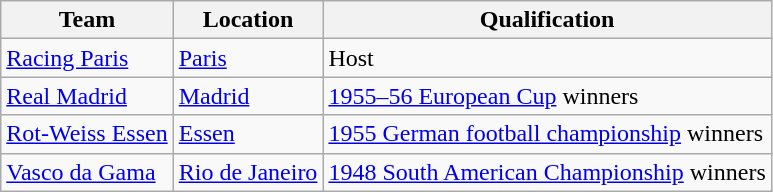<table class="wikitable">
<tr>
<th>Team</th>
<th>Location</th>
<th>Qualification</th>
</tr>
<tr>
<td> <a href='#'>Racing Paris</a></td>
<td><a href='#'>Paris</a></td>
<td>Host</td>
</tr>
<tr>
<td> <a href='#'>Real Madrid</a></td>
<td><a href='#'>Madrid</a></td>
<td><a href='#'>1955–56 European Cup</a> winners</td>
</tr>
<tr>
<td> <a href='#'>Rot-Weiss Essen</a></td>
<td><a href='#'>Essen</a></td>
<td><a href='#'>1955 German football championship</a> winners</td>
</tr>
<tr>
<td> <a href='#'>Vasco da Gama</a></td>
<td><a href='#'>Rio de Janeiro</a></td>
<td><a href='#'>1948 South American Championship</a> winners</td>
</tr>
</table>
